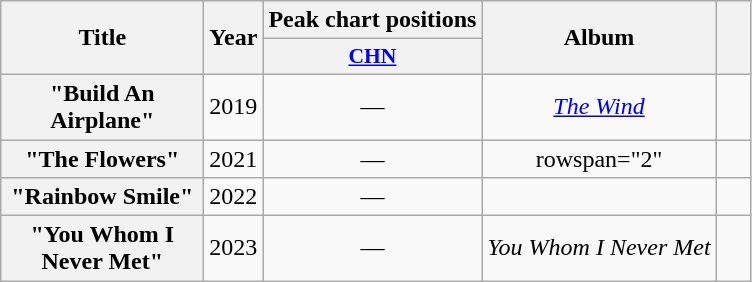<table class="wikitable plainrowheaders" style="text-align:center">
<tr>
<th rowspan="2" style="width:8em;">Title</th>
<th rowspan="2">Year</th>
<th colspan="1">Peak chart positions</th>
<th rowspan="2">Album</th>
<th scope="col" rowspan="2" style="width:1em;"></th>
</tr>
<tr>
<th scope="col" style="font-size:90%;"><a href='#'>CHN</a></th>
</tr>
<tr>
<th scope="row">"Build An Airplane"<br></th>
<td>2019</td>
<td>—</td>
<td><em><a href='#'>The Wind</a></em></td>
<td></td>
</tr>
<tr>
<th scope="row">"The Flowers"<br></th>
<td>2021</td>
<td>—</td>
<td>rowspan="2" </td>
<td></td>
</tr>
<tr>
<th scope="row">"Rainbow Smile"<br></th>
<td>2022</td>
<td>—</td>
<td></td>
</tr>
<tr>
<th scope="row">"You Whom I Never Met"<br></th>
<td>2023</td>
<td>—</td>
<td><em>You Whom I Never Met</em></td>
<td></td>
</tr>
</table>
